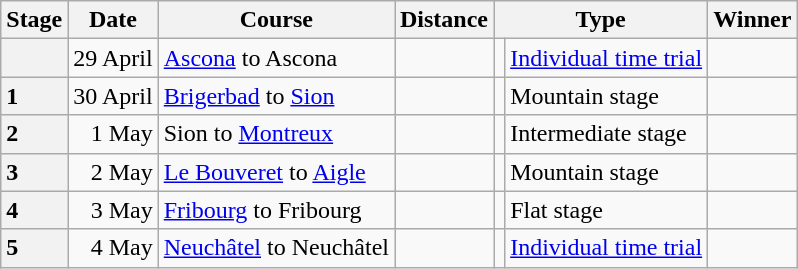<table class="wikitable">
<tr>
<th>Stage</th>
<th>Date</th>
<th>Course</th>
<th>Distance</th>
<th colspan="2">Type</th>
<th>Winner</th>
</tr>
<tr>
<th style="text-align:left"></th>
<td align=right>29 April</td>
<td><a href='#'>Ascona</a> to Ascona</td>
<td style="text-align:center;"></td>
<td></td>
<td><a href='#'>Individual time trial</a></td>
<td></td>
</tr>
<tr>
<th style="text-align:left">1</th>
<td align=right>30 April</td>
<td><a href='#'>Brigerbad</a> to <a href='#'>Sion</a></td>
<td style="text-align:center;"></td>
<td></td>
<td>Mountain stage</td>
<td></td>
</tr>
<tr>
<th style="text-align:left">2</th>
<td align=right>1 May</td>
<td>Sion to <a href='#'>Montreux</a></td>
<td style="text-align:center;"></td>
<td></td>
<td>Intermediate stage</td>
<td></td>
</tr>
<tr>
<th style="text-align:left">3</th>
<td align=right>2 May</td>
<td><a href='#'>Le Bouveret</a> to <a href='#'>Aigle</a></td>
<td style="text-align:center;"></td>
<td></td>
<td>Mountain stage</td>
<td></td>
</tr>
<tr>
<th style="text-align:left">4</th>
<td align=right>3 May</td>
<td><a href='#'>Fribourg</a> to Fribourg</td>
<td style="text-align:center;"></td>
<td></td>
<td>Flat stage</td>
<td></td>
</tr>
<tr>
<th style="text-align:left">5</th>
<td align=right>4 May</td>
<td><a href='#'>Neuchâtel</a> to Neuchâtel</td>
<td style="text-align:center;"></td>
<td></td>
<td><a href='#'>Individual time trial</a></td>
<td></td>
</tr>
</table>
